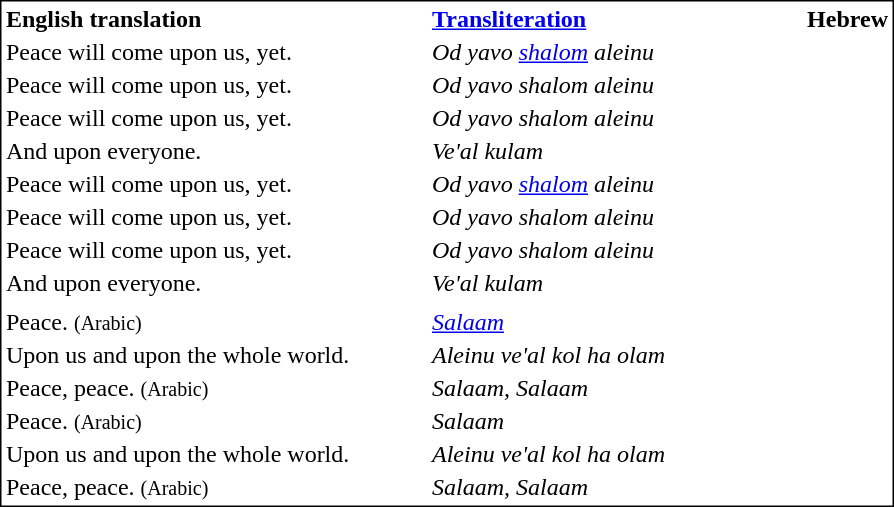<table style="border: 1px solid;">
<tr>
<th align="left" width="280">English translation</th>
<th align="left" width="160"><a href='#'>Transliteration</a></th>
<th align="right" width="140">Hebrew</th>
</tr>
<tr>
<td valign=top>Peace will come upon us, yet.</td>
<td valign=top><em>Od yavo <a href='#'>shalom</a> aleinu</em></td>
<td valign=top dir=rtl></td>
</tr>
<tr>
<td valign=top>Peace will come upon us, yet.</td>
<td valign=top><em>Od yavo shalom aleinu</em></td>
<td valign=top dir=rtl></td>
</tr>
<tr>
<td valign=top>Peace will come upon us, yet.</td>
<td valign=top><em>Od yavo shalom aleinu</em></td>
<td valign=top dir=rtl></td>
</tr>
<tr>
<td valign=top>And upon everyone.</td>
<td valign=top><em>Ve'al kulam</em></td>
<td valign=top dir=rtl></td>
</tr>
<tr>
<td valign=top>Peace will come upon us, yet.</td>
<td valign=top><em>Od yavo <a href='#'>shalom</a> aleinu</em></td>
<td valign=top dir=rtl></td>
</tr>
<tr>
<td valign=top>Peace will come upon us, yet.</td>
<td valign=top><em>Od yavo shalom aleinu</em></td>
<td valign=top dir=rtl></td>
</tr>
<tr>
<td valign=top>Peace will come upon us, yet.</td>
<td valign=top><em>Od yavo shalom aleinu</em></td>
<td valign=top dir=rtl></td>
</tr>
<tr>
<td valign=top>And upon everyone.</td>
<td valign=top><em>Ve'al kulam</em></td>
<td valign=top dir=rtl></td>
</tr>
<tr>
<td valign=top></td>
<td valign=top></td>
<td valign=top dir=rtl></td>
</tr>
<tr>
<td valign=top>Peace. <small>(Arabic)</small></td>
<td valign=top><em><a href='#'>Salaam</a></em></td>
<td valign=top dir=rtl></td>
</tr>
<tr>
<td valign=top>Upon us and upon the whole world.</td>
<td valign=top><em>Aleinu ve'al kol ha olam</em></td>
<td valign=top dir=rtl></td>
</tr>
<tr>
<td valign=top>Peace, peace. <small>(Arabic)</small></td>
<td valign=top><em>Salaam, Salaam</em></td>
<td valign=top dir=rtl></td>
</tr>
<tr>
<td valign=top>Peace. <small>(Arabic)</small></td>
<td valign=top><em>Salaam</em></td>
<td valign=top dir=rtl></td>
</tr>
<tr>
<td valign=top>Upon us and upon the whole world.</td>
<td valign=top><em>Aleinu ve'al kol ha olam</em></td>
<td valign=top dir=rtl></td>
</tr>
<tr>
<td valign=top>Peace, peace. <small>(Arabic)</small></td>
<td valign=top><em>Salaam, Salaam</em></td>
<td valign=top dir=rtl></td>
</tr>
</table>
